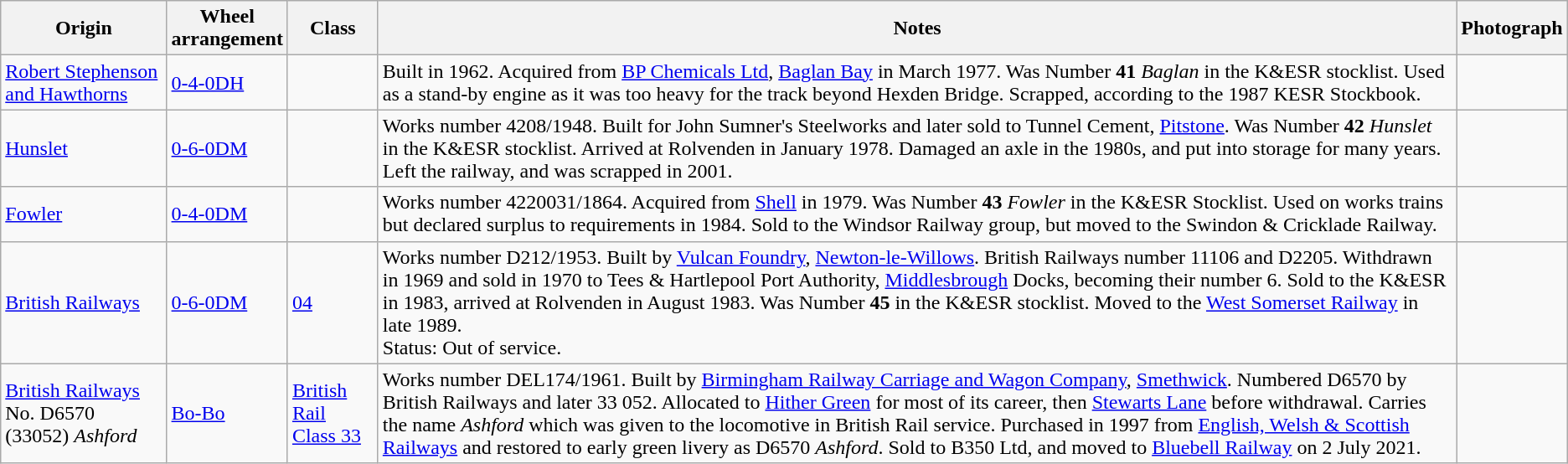<table class="wikitable">
<tr>
<th>Origin</th>
<th>Wheel<br>arrangement</th>
<th>Class</th>
<th>Notes</th>
<th>Photograph</th>
</tr>
<tr>
<td><a href='#'>Robert Stephenson and Hawthorns</a></td>
<td><a href='#'>0-4-0DH</a></td>
<td></td>
<td>Built in 1962. Acquired from <a href='#'>BP Chemicals Ltd</a>, <a href='#'>Baglan Bay</a> in March 1977. Was Number <strong>41</strong> <em>Baglan</em> in the K&ESR stocklist. Used as a stand-by engine as it was too heavy for the track beyond Hexden Bridge. Scrapped, according to the 1987 KESR Stockbook.</td>
<td></td>
</tr>
<tr>
<td><a href='#'>Hunslet</a></td>
<td><a href='#'>0-6-0DM</a></td>
<td></td>
<td>Works number 4208/1948. Built for John Sumner's Steelworks and later sold to Tunnel Cement, <a href='#'>Pitstone</a>. Was Number <strong>42</strong> <em>Hunslet</em> in the K&ESR stocklist. Arrived at Rolvenden in January 1978. Damaged an axle in the 1980s, and put into storage for many years. Left the railway, and was scrapped in 2001.</td>
<td></td>
</tr>
<tr>
<td><a href='#'>Fowler</a></td>
<td><a href='#'>0-4-0DM</a></td>
<td></td>
<td>Works number 4220031/1864. Acquired from <a href='#'>Shell</a> in 1979. Was Number <strong>43</strong> <em>Fowler</em> in the K&ESR Stocklist. Used on works trains but declared surplus to requirements in 1984. Sold to the Windsor Railway group, but moved to the Swindon & Cricklade Railway.</td>
<td></td>
</tr>
<tr>
<td><a href='#'>British Railways</a></td>
<td><a href='#'>0-6-0DM</a></td>
<td><a href='#'>04</a></td>
<td>Works number D212/1953. Built by <a href='#'>Vulcan Foundry</a>, <a href='#'>Newton-le-Willows</a>. British Railways number 11106 and D2205. Withdrawn in 1969 and sold in 1970 to Tees & Hartlepool Port Authority, <a href='#'>Middlesbrough</a> Docks, becoming their number 6. Sold to the K&ESR in 1983, arrived at Rolvenden in August 1983. Was Number <strong>45</strong> in the K&ESR stocklist. Moved to the <a href='#'>West Somerset Railway</a> in late 1989.<br>Status: Out of service.</td>
<td></td>
</tr>
<tr>
<td><a href='#'>British Railways</a> No. D6570 (33052) <em>Ashford</em></td>
<td><a href='#'>Bo-Bo</a></td>
<td><a href='#'>British Rail Class 33</a></td>
<td>Works number DEL174/1961. Built by <a href='#'>Birmingham Railway Carriage and Wagon Company</a>, <a href='#'>Smethwick</a>. Numbered D6570 by British Railways and later 33 052. Allocated to <a href='#'>Hither Green</a> for most of its career, then <a href='#'>Stewarts Lane</a> before withdrawal. Carries the name <em>Ashford</em> which was given to the locomotive in British Rail service. Purchased in 1997 from <a href='#'>English, Welsh & Scottish Railways</a> and restored to early green livery as D6570 <em>Ashford</em>. Sold to B350 Ltd, and moved to <a href='#'>Bluebell Railway</a> on 2 July 2021.</td>
<td></td>
</tr>
</table>
